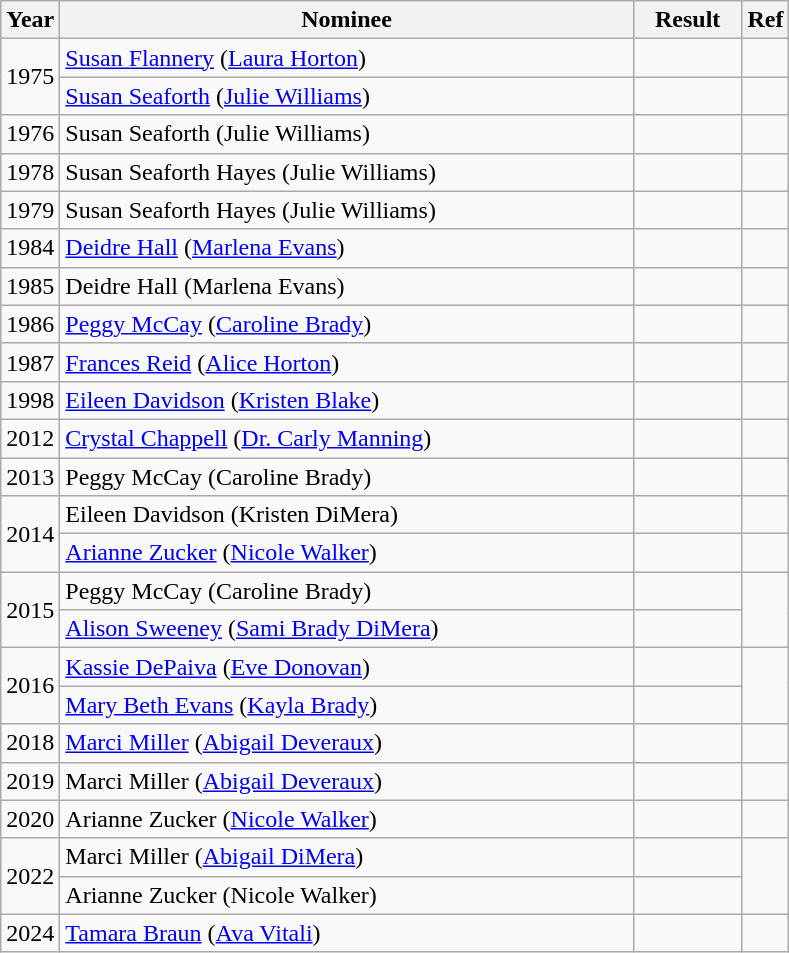<table class="wikitable">
<tr>
<th>Year</th>
<th style="width:375px;">Nominee</th>
<th width="65">Result</th>
<th>Ref</th>
</tr>
<tr>
<td rowspan="2">1975</td>
<td><a href='#'>Susan Flannery</a> (<a href='#'>Laura Horton</a>)</td>
<td></td>
<td></td>
</tr>
<tr>
<td><a href='#'>Susan Seaforth</a> (<a href='#'>Julie Williams</a>)</td>
<td></td>
<td></td>
</tr>
<tr>
<td>1976</td>
<td>Susan Seaforth (Julie Williams)</td>
<td></td>
<td></td>
</tr>
<tr>
<td>1978</td>
<td>Susan Seaforth Hayes (Julie Williams)</td>
<td></td>
<td></td>
</tr>
<tr>
<td>1979</td>
<td>Susan Seaforth Hayes (Julie Williams)</td>
<td></td>
<td></td>
</tr>
<tr>
<td>1984</td>
<td><a href='#'>Deidre Hall</a> (<a href='#'>Marlena Evans</a>)</td>
<td></td>
<td></td>
</tr>
<tr>
<td>1985</td>
<td>Deidre Hall (Marlena Evans)</td>
<td></td>
<td></td>
</tr>
<tr>
<td>1986</td>
<td><a href='#'>Peggy McCay</a> (<a href='#'>Caroline Brady</a>)</td>
<td></td>
<td></td>
</tr>
<tr>
<td>1987</td>
<td><a href='#'>Frances Reid</a> (<a href='#'>Alice Horton</a>)</td>
<td></td>
<td></td>
</tr>
<tr>
<td>1998</td>
<td><a href='#'>Eileen Davidson</a> (<a href='#'>Kristen Blake</a>)</td>
<td></td>
<td></td>
</tr>
<tr>
<td>2012</td>
<td><a href='#'>Crystal Chappell</a> (<a href='#'>Dr. Carly Manning</a>)</td>
<td></td>
<td></td>
</tr>
<tr>
<td>2013</td>
<td>Peggy McCay (Caroline Brady)</td>
<td></td>
<td></td>
</tr>
<tr>
<td rowspan="2">2014</td>
<td>Eileen Davidson (Kristen DiMera)</td>
<td></td>
<td></td>
</tr>
<tr>
<td><a href='#'>Arianne Zucker</a> (<a href='#'>Nicole Walker</a>)</td>
<td></td>
<td></td>
</tr>
<tr>
<td rowspan="2">2015</td>
<td>Peggy McCay (Caroline Brady)</td>
<td></td>
<td rowspan="2"></td>
</tr>
<tr>
<td><a href='#'>Alison Sweeney</a> (<a href='#'>Sami Brady DiMera</a>)</td>
<td></td>
</tr>
<tr>
<td rowspan="2">2016</td>
<td><a href='#'>Kassie DePaiva</a> (<a href='#'>Eve Donovan</a>)</td>
<td></td>
<td rowspan="2"></td>
</tr>
<tr>
<td><a href='#'>Mary Beth Evans</a> (<a href='#'>Kayla Brady</a>)</td>
<td></td>
</tr>
<tr>
<td>2018</td>
<td><a href='#'>Marci Miller</a> (<a href='#'>Abigail Deveraux</a>)</td>
<td></td>
<td></td>
</tr>
<tr>
<td>2019</td>
<td>Marci Miller (<a href='#'>Abigail Deveraux</a>)</td>
<td></td>
<td></td>
</tr>
<tr>
<td>2020</td>
<td>Arianne Zucker (<a href='#'>Nicole Walker</a>)</td>
<td></td>
<td></td>
</tr>
<tr>
<td rowspan="2">2022</td>
<td>Marci Miller (<a href='#'>Abigail DiMera</a>)</td>
<td></td>
<td rowspan="2"></td>
</tr>
<tr>
<td>Arianne Zucker (Nicole Walker)</td>
<td></td>
</tr>
<tr>
<td>2024</td>
<td><a href='#'>Tamara Braun</a> (<a href='#'>Ava Vitali</a>)</td>
<td></td>
<td></td>
</tr>
</table>
